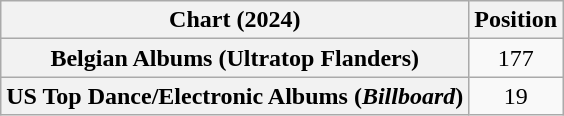<table class="wikitable sortable plainrowheaders" style="text-align:center">
<tr>
<th scope="col">Chart (2024)</th>
<th scope="col">Position</th>
</tr>
<tr>
<th scope="row">Belgian Albums (Ultratop Flanders)</th>
<td>177</td>
</tr>
<tr>
<th scope="row">US Top Dance/Electronic Albums (<em>Billboard</em>)</th>
<td>19</td>
</tr>
</table>
